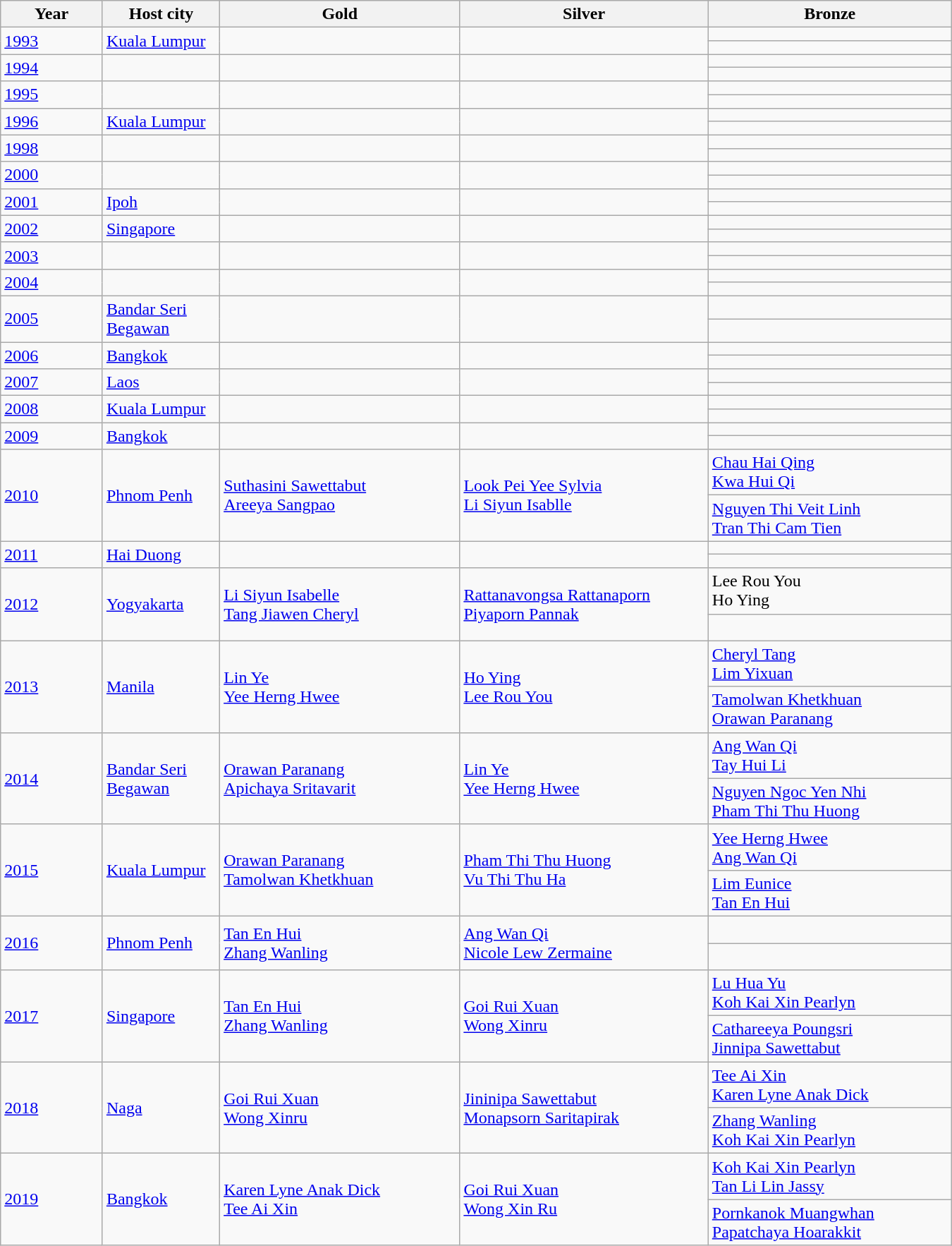<table class="wikitable sortable" style="width:900px;">
<tr>
<th width="120">Year</th>
<th width="120">Host city</th>
<th width="300">Gold</th>
<th width="300">Silver</th>
<th width="300">Bronze</th>
</tr>
<tr>
<td rowspan=2><a href='#'>1993</a></td>
<td rowspan=2><a href='#'>Kuala Lumpur</a></td>
<td rowspan=2></td>
<td rowspan=2></td>
<td></td>
</tr>
<tr>
<td></td>
</tr>
<tr>
<td rowspan=2><a href='#'>1994</a></td>
<td rowspan=2></td>
<td rowspan=2></td>
<td rowspan=2></td>
<td></td>
</tr>
<tr>
<td></td>
</tr>
<tr>
<td rowspan=2><a href='#'>1995</a></td>
<td rowspan=2></td>
<td rowspan=2></td>
<td rowspan=2></td>
<td></td>
</tr>
<tr>
<td></td>
</tr>
<tr>
<td rowspan=2><a href='#'>1996</a></td>
<td rowspan=2><a href='#'>Kuala Lumpur</a></td>
<td rowspan=2></td>
<td rowspan=2></td>
<td></td>
</tr>
<tr>
<td></td>
</tr>
<tr>
<td rowspan=2><a href='#'>1998</a></td>
<td rowspan=2></td>
<td rowspan=2></td>
<td rowspan=2></td>
<td></td>
</tr>
<tr>
<td></td>
</tr>
<tr>
<td rowspan=2><a href='#'>2000</a></td>
<td rowspan=2></td>
<td rowspan=2></td>
<td rowspan=2></td>
<td></td>
</tr>
<tr>
<td></td>
</tr>
<tr>
<td rowspan=2><a href='#'>2001</a></td>
<td rowspan=2><a href='#'>Ipoh</a></td>
<td rowspan=2></td>
<td rowspan=2></td>
<td></td>
</tr>
<tr>
<td></td>
</tr>
<tr>
<td rowspan=2><a href='#'>2002</a></td>
<td rowspan=2><a href='#'>Singapore</a></td>
<td rowspan=2></td>
<td rowspan=2></td>
<td></td>
</tr>
<tr>
<td></td>
</tr>
<tr>
<td rowspan=2><a href='#'>2003</a></td>
<td rowspan=2></td>
<td rowspan=2></td>
<td rowspan=2></td>
<td></td>
</tr>
<tr>
<td></td>
</tr>
<tr>
<td rowspan=2><a href='#'>2004</a></td>
<td rowspan=2></td>
<td rowspan=2></td>
<td rowspan=2></td>
<td></td>
</tr>
<tr>
<td></td>
</tr>
<tr>
<td rowspan=2><a href='#'>2005</a></td>
<td rowspan=2><a href='#'>Bandar Seri Begawan</a></td>
<td rowspan=2></td>
<td rowspan=2></td>
<td></td>
</tr>
<tr>
<td></td>
</tr>
<tr>
<td rowspan=2><a href='#'>2006</a></td>
<td rowspan=2><a href='#'>Bangkok</a></td>
<td rowspan=2></td>
<td rowspan=2></td>
<td></td>
</tr>
<tr>
<td></td>
</tr>
<tr>
<td rowspan=2><a href='#'>2007</a></td>
<td rowspan=2><a href='#'>Laos</a></td>
<td rowspan=2></td>
<td rowspan=2></td>
<td></td>
</tr>
<tr>
<td></td>
</tr>
<tr>
<td rowspan=2><a href='#'>2008</a></td>
<td rowspan=2><a href='#'>Kuala Lumpur</a></td>
<td rowspan=2></td>
<td rowspan=2></td>
<td></td>
</tr>
<tr>
<td></td>
</tr>
<tr>
<td rowspan=2><a href='#'>2009</a></td>
<td rowspan=2><a href='#'>Bangkok</a></td>
<td rowspan=2></td>
<td rowspan=2></td>
<td></td>
</tr>
<tr>
<td></td>
</tr>
<tr>
<td rowspan=2><a href='#'>2010</a></td>
<td rowspan=2><a href='#'>Phnom Penh</a></td>
<td rowspan=2> <a href='#'>Suthasini Sawettabut</a><br> <a href='#'>Areeya Sangpao</a></td>
<td rowspan=2> <a href='#'>Look Pei Yee Sylvia</a><br> <a href='#'>Li Siyun Isablle</a></td>
<td> <a href='#'>Chau Hai Qing</a><br> <a href='#'>Kwa Hui Qi</a></td>
</tr>
<tr>
<td> <a href='#'>Nguyen Thi Veit Linh</a><br> <a href='#'>Tran Thi Cam Tien</a></td>
</tr>
<tr>
<td rowspan=2><a href='#'>2011</a></td>
<td rowspan=2><a href='#'>Hai Duong</a></td>
<td rowspan=2></td>
<td rowspan=2></td>
<td></td>
</tr>
<tr>
<td></td>
</tr>
<tr>
<td rowspan=2><a href='#'>2012</a></td>
<td rowspan=2><a href='#'>Yogyakarta</a></td>
<td rowspan=2> <a href='#'>Li Siyun Isabelle</a><br> <a href='#'>Tang Jiawen Cheryl</a></td>
<td rowspan=2><a href='#'>Rattanavongsa Rattanaporn</a><br> <a href='#'>Piyaporn Pannak</a></td>
<td>Lee Rou You<br> Ho Ying</td>
</tr>
<tr>
<td><br></td>
</tr>
<tr>
<td rowspan=2><a href='#'>2013</a></td>
<td rowspan=2><a href='#'>Manila</a></td>
<td rowspan=2> <a href='#'>Lin Ye</a><br> <a href='#'>Yee Herng Hwee</a></td>
<td rowspan=2> <a href='#'>Ho Ying</a><br> <a href='#'>Lee Rou You</a></td>
<td> <a href='#'>Cheryl Tang</a><br> <a href='#'>Lim Yixuan</a></td>
</tr>
<tr>
<td> <a href='#'>Tamolwan Khetkhuan</a><br> <a href='#'>Orawan Paranang</a></td>
</tr>
<tr>
<td rowspan=2><a href='#'>2014</a></td>
<td rowspan=2><a href='#'>Bandar Seri Begawan</a></td>
<td rowspan=2> <a href='#'>Orawan Paranang</a><br> <a href='#'>Apichaya Sritavarit</a></td>
<td rowspan=2> <a href='#'>Lin Ye</a><br> <a href='#'>Yee Herng Hwee</a></td>
<td> <a href='#'>Ang Wan Qi</a><br> <a href='#'>Tay Hui Li</a></td>
</tr>
<tr>
<td> <a href='#'>Nguyen Ngoc Yen Nhi</a><br> <a href='#'>Pham Thi Thu Huong</a></td>
</tr>
<tr>
<td rowspan=2><a href='#'>2015</a></td>
<td rowspan=2><a href='#'>Kuala Lumpur</a></td>
<td rowspan=2> <a href='#'>Orawan Paranang</a><br> <a href='#'>Tamolwan Khetkhuan</a></td>
<td rowspan=2> <a href='#'>Pham Thi Thu Huong</a><br> <a href='#'>Vu Thi Thu Ha</a></td>
<td> <a href='#'>Yee Herng Hwee</a><br> <a href='#'>Ang Wan Qi</a></td>
</tr>
<tr>
<td> <a href='#'>Lim Eunice</a><br> <a href='#'>Tan En Hui</a></td>
</tr>
<tr>
<td rowspan=2><a href='#'>2016</a></td>
<td rowspan=2><a href='#'>Phnom Penh</a></td>
<td rowspan=2> <a href='#'>Tan En Hui</a><br> <a href='#'>Zhang Wanling</a></td>
<td rowspan=2> <a href='#'>Ang Wan Qi</a><br> <a href='#'>Nicole Lew Zermaine</a></td>
<td> <br></td>
</tr>
<tr>
<td> <br></td>
</tr>
<tr>
<td rowspan=2><a href='#'>2017</a></td>
<td rowspan=2><a href='#'>Singapore</a></td>
<td rowspan=2> <a href='#'>Tan En Hui</a><br> <a href='#'>Zhang Wanling</a></td>
<td rowspan=2> <a href='#'>Goi Rui Xuan</a><br> <a href='#'>Wong Xinru</a></td>
<td> <a href='#'>Lu Hua Yu</a><br> <a href='#'>Koh Kai Xin Pearlyn</a></td>
</tr>
<tr>
<td> <a href='#'>Cathareeya Poungsri</a><br> <a href='#'>Jinnipa Sawettabut</a></td>
</tr>
<tr>
<td rowspan=2><a href='#'>2018</a></td>
<td rowspan=2><a href='#'>Naga</a></td>
<td rowspan=2> <a href='#'>Goi Rui Xuan</a><br> <a href='#'>Wong Xinru</a></td>
<td rowspan=2> <a href='#'>Jininipa Sawettabut</a><br> <a href='#'>Monapsorn Saritapirak</a></td>
<td> <a href='#'>Tee Ai Xin</a><br> <a href='#'>Karen Lyne Anak Dick</a></td>
</tr>
<tr>
<td> <a href='#'>Zhang Wanling</a><br> <a href='#'>Koh Kai Xin Pearlyn</a></td>
</tr>
<tr>
<td rowspan=2><a href='#'>2019</a></td>
<td rowspan=2><a href='#'>Bangkok</a></td>
<td rowspan=2> <a href='#'>Karen Lyne Anak Dick</a><br> <a href='#'>Tee Ai Xin</a></td>
<td rowspan=2> <a href='#'>Goi Rui Xuan</a><br> <a href='#'>Wong Xin Ru</a></td>
<td> <a href='#'>Koh Kai Xin Pearlyn</a><br> <a href='#'>Tan Li Lin Jassy</a></td>
</tr>
<tr>
<td> <a href='#'>Pornkanok Muangwhan</a><br> <a href='#'>Papatchaya Hoarakkit</a></td>
</tr>
</table>
